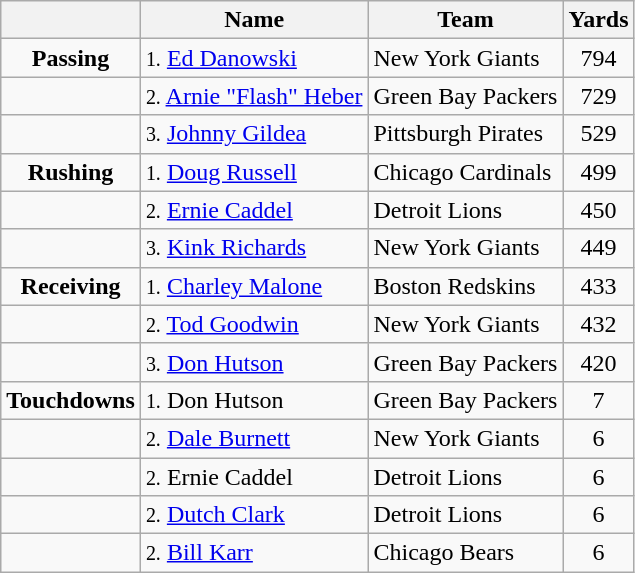<table class="wikitable">
<tr>
<th></th>
<th>Name</th>
<th>Team</th>
<th>Yards</th>
</tr>
<tr align="center">
<td><strong>Passing</strong></td>
<td style="text-align:left;"><small>1.</small> <a href='#'>Ed Danowski</a></td>
<td style="text-align:left;">New York Giants</td>
<td>794</td>
</tr>
<tr align="center">
<td></td>
<td style="text-align:left;"><small>2.</small> <a href='#'>Arnie "Flash" Heber</a></td>
<td style="text-align:left;">Green Bay Packers</td>
<td>729</td>
</tr>
<tr align="center">
<td></td>
<td style="text-align:left;"><small>3.</small> <a href='#'>Johnny Gildea</a></td>
<td style="text-align:left;">Pittsburgh Pirates</td>
<td>529</td>
</tr>
<tr align="center">
<td><strong>Rushing</strong></td>
<td style="text-align:left;"><small>1.</small> <a href='#'>Doug Russell</a></td>
<td style="text-align:left;">Chicago Cardinals</td>
<td>499</td>
</tr>
<tr align="center">
<td></td>
<td style="text-align:left;"><small>2.</small> <a href='#'>Ernie Caddel</a></td>
<td style="text-align:left;">Detroit Lions</td>
<td>450</td>
</tr>
<tr align="center">
<td></td>
<td style="text-align:left;"><small>3.</small> <a href='#'>Kink Richards</a></td>
<td style="text-align:left;">New York Giants</td>
<td>449</td>
</tr>
<tr align="center">
<td><strong>Receiving</strong></td>
<td style="text-align:left;"><small>1.</small> <a href='#'>Charley Malone</a></td>
<td style="text-align:left;">Boston Redskins</td>
<td>433</td>
</tr>
<tr align="center">
<td></td>
<td style="text-align:left;"><small>2.</small> <a href='#'>Tod Goodwin</a></td>
<td style="text-align:left;">New York Giants</td>
<td>432</td>
</tr>
<tr align="center">
<td></td>
<td style="text-align:left;"><small>3.</small> <a href='#'>Don Hutson</a></td>
<td style="text-align:left;">Green Bay Packers</td>
<td>420</td>
</tr>
<tr align="center">
<td><strong>Touchdowns</strong></td>
<td style="text-align:left;"><small>1.</small> Don Hutson</td>
<td style="text-align:left;">Green Bay Packers</td>
<td>7</td>
</tr>
<tr align="center">
<td></td>
<td style="text-align:left;"><small>2.</small> <a href='#'>Dale Burnett</a></td>
<td style="text-align:left;">New York Giants</td>
<td>6</td>
</tr>
<tr align="center">
<td></td>
<td style="text-align:left;"><small>2.</small> Ernie Caddel</td>
<td style="text-align:left;">Detroit Lions</td>
<td>6</td>
</tr>
<tr align="center">
<td></td>
<td style="text-align:left;"><small>2.</small> <a href='#'>Dutch Clark</a></td>
<td style="text-align:left;">Detroit Lions</td>
<td>6</td>
</tr>
<tr align="center">
<td></td>
<td style="text-align:left;"><small>2.</small> <a href='#'>Bill Karr</a></td>
<td style="text-align:left;">Chicago Bears</td>
<td>6</td>
</tr>
</table>
